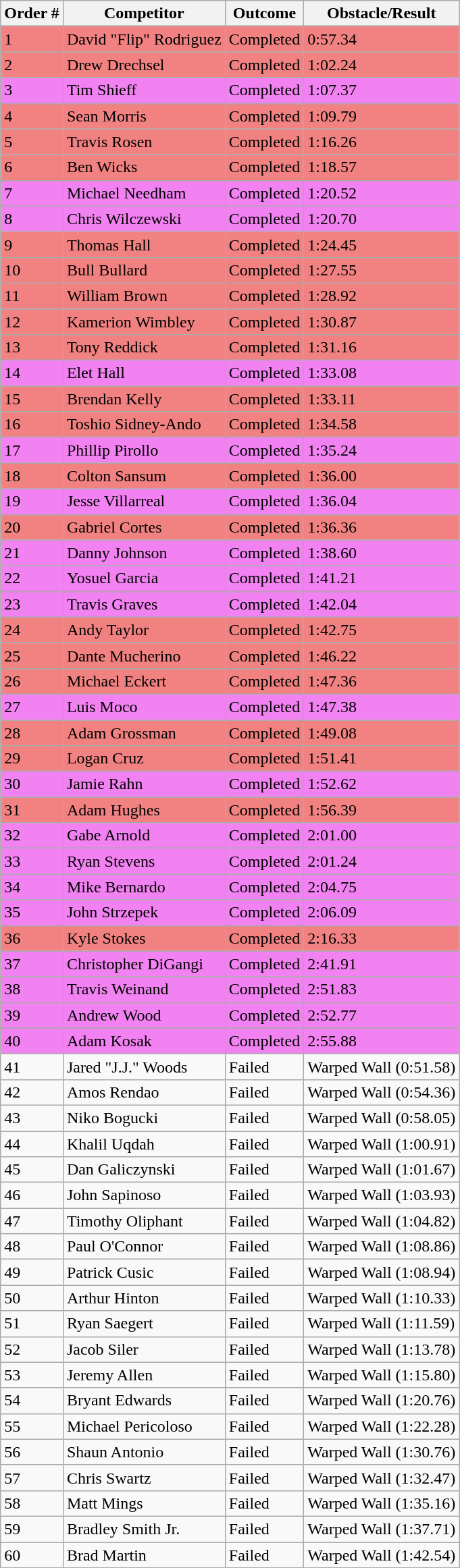<table class="wikitable sortable">
<tr>
<th>Order #</th>
<th>Competitor</th>
<th>Outcome</th>
<th>Obstacle/Result</th>
</tr>
<tr style="background-color:#f28282">
<td>1</td>
<td>David "Flip" Rodriguez</td>
<td>Completed</td>
<td>0:57.34</td>
</tr>
<tr style="background-color:#f28282">
<td>2</td>
<td>Drew Drechsel</td>
<td>Completed</td>
<td>1:02.24</td>
</tr>
<tr style="background-color:#f282f2">
<td>3</td>
<td>Tim Shieff</td>
<td>Completed</td>
<td>1:07.37</td>
</tr>
<tr style="background-color:#f28282">
<td>4</td>
<td>Sean Morris</td>
<td>Completed</td>
<td>1:09.79</td>
</tr>
<tr style="background-color:#f28282">
<td>5</td>
<td>Travis Rosen</td>
<td>Completed</td>
<td>1:16.26</td>
</tr>
<tr style="background-color:#f28282">
<td>6</td>
<td>Ben Wicks</td>
<td>Completed</td>
<td>1:18.57</td>
</tr>
<tr style="background-color:#f282f2">
<td>7</td>
<td>Michael Needham</td>
<td>Completed</td>
<td>1:20.52</td>
</tr>
<tr style="background-color:#f282f2">
<td>8</td>
<td>Chris Wilczewski</td>
<td>Completed</td>
<td>1:20.70</td>
</tr>
<tr style="background-color:#f28282">
<td>9</td>
<td>Thomas Hall</td>
<td>Completed</td>
<td>1:24.45</td>
</tr>
<tr style="background-color:#f28282">
<td>10</td>
<td>Bull Bullard</td>
<td>Completed</td>
<td>1:27.55</td>
</tr>
<tr style="background-color:#f28282">
<td>11</td>
<td>William Brown</td>
<td>Completed</td>
<td>1:28.92</td>
</tr>
<tr style="background-color:#f28282">
<td>12</td>
<td>Kamerion Wimbley</td>
<td>Completed</td>
<td>1:30.87</td>
</tr>
<tr style="background-color:#f28282">
<td>13</td>
<td>Tony Reddick</td>
<td>Completed</td>
<td>1:31.16</td>
</tr>
<tr style="background-color:#f282f2">
<td>14</td>
<td>Elet Hall</td>
<td>Completed</td>
<td>1:33.08</td>
</tr>
<tr style="background-color:#f28282">
<td>15</td>
<td>Brendan Kelly</td>
<td>Completed</td>
<td>1:33.11</td>
</tr>
<tr style="background-color:#f28282">
<td>16</td>
<td>Toshio Sidney-Ando</td>
<td>Completed</td>
<td>1:34.58</td>
</tr>
<tr style="background-color:#f282f2">
<td>17</td>
<td>Phillip Pirollo</td>
<td>Completed</td>
<td>1:35.24</td>
</tr>
<tr style="background-color:#f28282">
<td>18</td>
<td>Colton Sansum</td>
<td>Completed</td>
<td>1:36.00</td>
</tr>
<tr style="background-color:#f282f2">
<td>19</td>
<td>Jesse Villarreal</td>
<td>Completed</td>
<td>1:36.04</td>
</tr>
<tr style="background-color:#f28282">
<td>20</td>
<td>Gabriel Cortes</td>
<td>Completed</td>
<td>1:36.36</td>
</tr>
<tr style="background-color:#f282f2">
<td>21</td>
<td>Danny Johnson</td>
<td>Completed</td>
<td>1:38.60</td>
</tr>
<tr style="background-color:#f282f2">
<td>22</td>
<td>Yosuel Garcia</td>
<td>Completed</td>
<td>1:41.21</td>
</tr>
<tr style="background-color:#f282f2">
<td>23</td>
<td>Travis Graves</td>
<td>Completed</td>
<td>1:42.04</td>
</tr>
<tr style="background-color:#f28282">
<td>24</td>
<td>Andy Taylor</td>
<td>Completed</td>
<td>1:42.75</td>
</tr>
<tr style="background-color:#f28282">
<td>25</td>
<td>Dante Mucherino</td>
<td>Completed</td>
<td>1:46.22</td>
</tr>
<tr style="background-color:#f28282">
<td>26</td>
<td>Michael Eckert</td>
<td>Completed</td>
<td>1:47.36</td>
</tr>
<tr style="background-color:#f282f2">
<td>27</td>
<td>Luis Moco</td>
<td>Completed</td>
<td>1:47.38</td>
</tr>
<tr style="background-color:#f28282">
<td>28</td>
<td>Adam Grossman</td>
<td>Completed</td>
<td>1:49.08</td>
</tr>
<tr style="background-color:#f28282">
<td>29</td>
<td>Logan Cruz</td>
<td>Completed</td>
<td>1:51.41</td>
</tr>
<tr style="background-color:#f282f2">
<td>30</td>
<td>Jamie Rahn</td>
<td>Completed</td>
<td>1:52.62</td>
</tr>
<tr style="background-color:#f28282">
<td>31</td>
<td>Adam Hughes</td>
<td>Completed</td>
<td>1:56.39</td>
</tr>
<tr style="background-color:#f282f2">
<td>32</td>
<td>Gabe Arnold</td>
<td>Completed</td>
<td>2:01.00</td>
</tr>
<tr style="background-color:#f282f2">
<td>33</td>
<td>Ryan Stevens</td>
<td>Completed</td>
<td>2:01.24</td>
</tr>
<tr style="background-color:#f282f2">
<td>34</td>
<td>Mike Bernardo</td>
<td>Completed</td>
<td>2:04.75</td>
</tr>
<tr style="background-color:#f282f2">
<td>35</td>
<td>John Strzepek</td>
<td>Completed</td>
<td>2:06.09</td>
</tr>
<tr style="background-color:#f28282">
<td>36</td>
<td>Kyle Stokes</td>
<td>Completed</td>
<td>2:16.33</td>
</tr>
<tr style="background-color:#f282f2">
<td>37</td>
<td>Christopher DiGangi</td>
<td>Completed</td>
<td>2:41.91</td>
</tr>
<tr style="background-color:#f282f2">
<td>38</td>
<td>Travis Weinand</td>
<td>Completed</td>
<td>2:51.83</td>
</tr>
<tr style="background-color:#f282f2">
<td>39</td>
<td>Andrew Wood</td>
<td>Completed</td>
<td>2:52.77</td>
</tr>
<tr style="background-color:#f282f2">
<td>40</td>
<td>Adam Kosak</td>
<td>Completed</td>
<td>2:55.88</td>
</tr>
<tr>
<td>41</td>
<td>Jared "J.J." Woods</td>
<td>Failed</td>
<td>Warped Wall (0:51.58)</td>
</tr>
<tr>
<td>42</td>
<td>Amos Rendao</td>
<td>Failed</td>
<td>Warped Wall (0:54.36)</td>
</tr>
<tr>
<td>43</td>
<td>Niko Bogucki</td>
<td>Failed</td>
<td>Warped Wall (0:58.05)</td>
</tr>
<tr>
<td>44</td>
<td>Khalil Uqdah</td>
<td>Failed</td>
<td>Warped Wall (1:00.91)</td>
</tr>
<tr>
<td>45</td>
<td>Dan Galiczynski</td>
<td>Failed</td>
<td>Warped Wall (1:01.67)</td>
</tr>
<tr>
<td>46</td>
<td>John Sapinoso</td>
<td>Failed</td>
<td>Warped Wall (1:03.93)</td>
</tr>
<tr>
<td>47</td>
<td>Timothy Oliphant</td>
<td>Failed</td>
<td>Warped Wall (1:04.82)</td>
</tr>
<tr>
<td>48</td>
<td>Paul O'Connor</td>
<td>Failed</td>
<td>Warped Wall (1:08.86)</td>
</tr>
<tr>
<td>49</td>
<td>Patrick Cusic</td>
<td>Failed</td>
<td>Warped Wall (1:08.94)</td>
</tr>
<tr>
<td>50</td>
<td>Arthur Hinton</td>
<td>Failed</td>
<td>Warped Wall (1:10.33)</td>
</tr>
<tr>
<td>51</td>
<td>Ryan Saegert</td>
<td>Failed</td>
<td>Warped Wall (1:11.59)</td>
</tr>
<tr>
<td>52</td>
<td>Jacob Siler</td>
<td>Failed</td>
<td>Warped Wall (1:13.78)</td>
</tr>
<tr>
<td>53</td>
<td>Jeremy Allen</td>
<td>Failed</td>
<td>Warped Wall (1:15.80)</td>
</tr>
<tr>
<td>54</td>
<td>Bryant Edwards</td>
<td>Failed</td>
<td>Warped Wall (1:20.76)</td>
</tr>
<tr>
<td>55</td>
<td>Michael Pericoloso</td>
<td>Failed</td>
<td>Warped Wall (1:22.28)</td>
</tr>
<tr>
<td>56</td>
<td>Shaun Antonio</td>
<td>Failed</td>
<td>Warped Wall (1:30.76)</td>
</tr>
<tr>
<td>57</td>
<td>Chris Swartz</td>
<td>Failed</td>
<td>Warped Wall (1:32.47)</td>
</tr>
<tr>
<td>58</td>
<td>Matt Mings</td>
<td>Failed</td>
<td>Warped Wall (1:35.16)</td>
</tr>
<tr>
<td>59</td>
<td>Bradley Smith Jr.</td>
<td>Failed</td>
<td>Warped Wall (1:37.71)</td>
</tr>
<tr>
<td>60</td>
<td>Brad Martin</td>
<td>Failed</td>
<td>Warped Wall (1:42.54)</td>
</tr>
</table>
